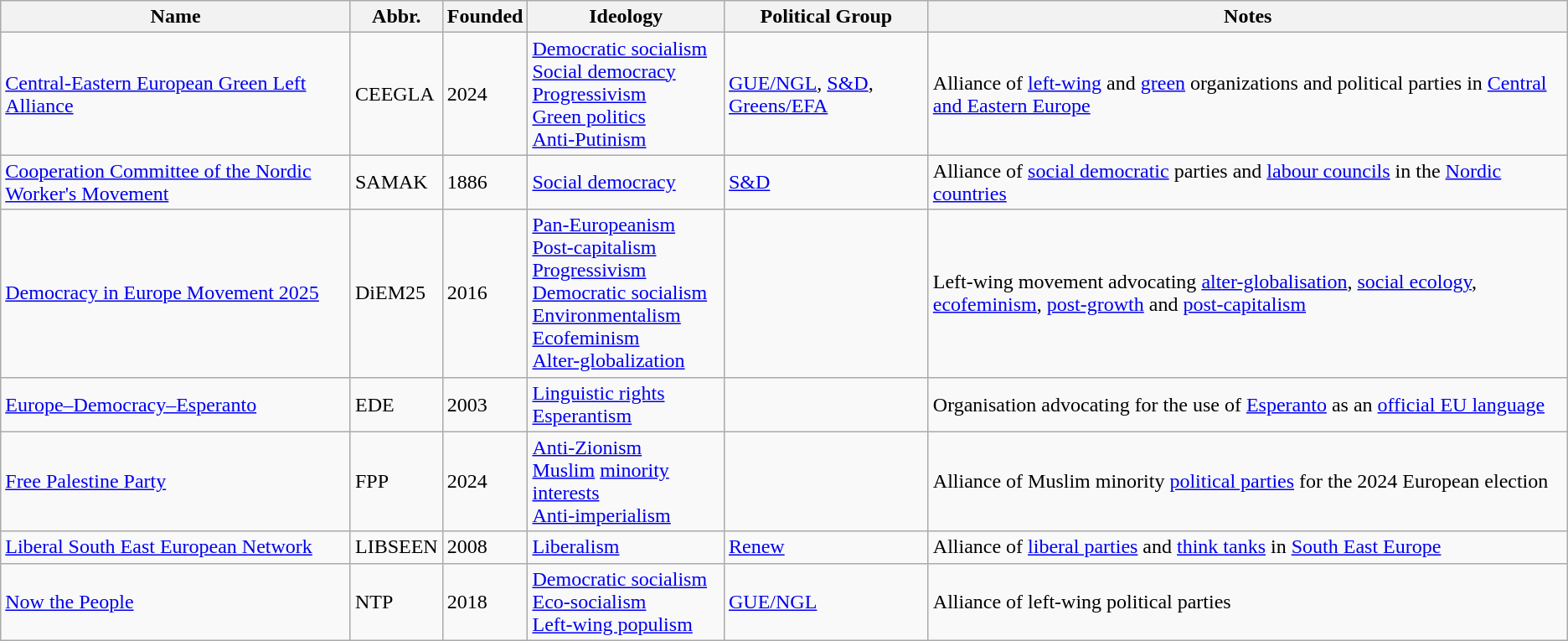<table class="wikitable centre sortable">
<tr>
<th>Name</th>
<th>Abbr.</th>
<th>Founded</th>
<th>Ideology</th>
<th>Political Group</th>
<th>Notes</th>
</tr>
<tr>
<td><a href='#'>Central-Eastern European Green Left Alliance</a></td>
<td>CEEGLA</td>
<td>2024</td>
<td><a href='#'>Democratic socialism</a><br><a href='#'>Social democracy</a><br><a href='#'>Progressivism</a><br><a href='#'>Green politics</a><br><a href='#'>Anti-Putinism</a></td>
<td><a href='#'>GUE/NGL</a>, <a href='#'>S&D</a>, <a href='#'>Greens/EFA</a></td>
<td>Alliance of <a href='#'>left-wing</a> and <a href='#'>green</a> organizations and political parties in <a href='#'>Central and Eastern Europe</a></td>
</tr>
<tr>
<td><a href='#'>Cooperation Committee of the Nordic Worker's Movement</a></td>
<td>SAMAK</td>
<td>1886</td>
<td><a href='#'>Social democracy</a></td>
<td><a href='#'>S&D</a></td>
<td>Alliance of <a href='#'>social democratic</a> parties and <a href='#'>labour councils</a> in the <a href='#'>Nordic countries</a></td>
</tr>
<tr>
<td><a href='#'>Democracy in Europe Movement 2025</a></td>
<td>DiEM25</td>
<td>2016</td>
<td><a href='#'>Pan-Europeanism</a><br><a href='#'>Post-capitalism</a><br><a href='#'>Progressivism</a><br><a href='#'>Democratic socialism</a><br><a href='#'>Environmentalism</a><br><a href='#'>Ecofeminism</a><br><a href='#'>Alter-globalization</a></td>
<td></td>
<td>Left-wing movement advocating <a href='#'>alter-globalisation</a>, <a href='#'>social ecology</a>, <a href='#'>ecofeminism</a>, <a href='#'>post-growth</a> and <a href='#'>post-capitalism</a></td>
</tr>
<tr>
<td><a href='#'>Europe–Democracy–Esperanto</a></td>
<td>EDE</td>
<td>2003</td>
<td><a href='#'>Linguistic rights</a><br><a href='#'>Esperantism</a></td>
<td></td>
<td>Organisation advocating for the use of <a href='#'>Esperanto</a> as an <a href='#'>official EU language</a></td>
</tr>
<tr>
<td><a href='#'>Free Palestine Party</a></td>
<td>FPP</td>
<td>2024</td>
<td><a href='#'>Anti-Zionism</a><br><a href='#'>Muslim</a> <a href='#'>minority interests</a><br><a href='#'>Anti-imperialism</a></td>
<td></td>
<td>Alliance of Muslim minority <a href='#'>political parties</a> for the 2024 European election</td>
</tr>
<tr>
<td><a href='#'>Liberal South East European Network</a></td>
<td>LIBSEEN</td>
<td>2008</td>
<td><a href='#'>Liberalism</a></td>
<td><a href='#'>Renew</a></td>
<td>Alliance of <a href='#'>liberal parties</a> and <a href='#'>think tanks</a> in <a href='#'>South East Europe</a></td>
</tr>
<tr>
<td><a href='#'>Now the People</a></td>
<td>NTP</td>
<td>2018</td>
<td><a href='#'>Democratic socialism</a><br><a href='#'>Eco-socialism</a><br><a href='#'>Left-wing populism</a></td>
<td><a href='#'>GUE/NGL</a></td>
<td>Alliance of left-wing political parties</td>
</tr>
</table>
